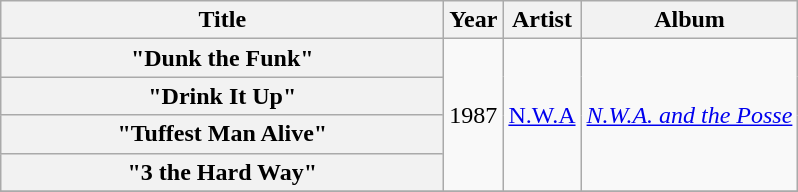<table class="wikitable plainrowheaders" style="text-align:center;">
<tr>
<th scope="col" style="width:18em;">Title</th>
<th scope="col">Year</th>
<th scope="col">Artist</th>
<th scope="col">Album</th>
</tr>
<tr>
<th scope="row">"Dunk the Funk"</th>
<td rowspan="4">1987</td>
<td rowspan="4"><a href='#'>N.W.A</a></td>
<td rowspan="4"><em><a href='#'>N.W.A. and the Posse</a></em></td>
</tr>
<tr>
<th scope="row">"Drink It Up"</th>
</tr>
<tr>
<th scope="row">"Tuffest Man Alive"</th>
</tr>
<tr>
<th scope="row">"3 the Hard Way"</th>
</tr>
<tr>
</tr>
</table>
